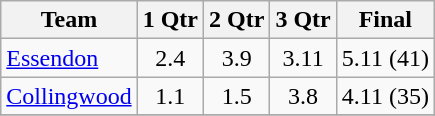<table class="wikitable">
<tr>
<th>Team</th>
<th>1 Qtr</th>
<th>2 Qtr</th>
<th>3 Qtr</th>
<th>Final</th>
</tr>
<tr>
<td><a href='#'>Essendon</a></td>
<td align=center>2.4</td>
<td align=center>3.9</td>
<td align=center>3.11</td>
<td align=center>5.11 (41)</td>
</tr>
<tr>
<td><a href='#'>Collingwood</a></td>
<td align=center>1.1</td>
<td align=center>1.5</td>
<td align=center>3.8</td>
<td align=center>4.11 (35)</td>
</tr>
<tr>
</tr>
</table>
